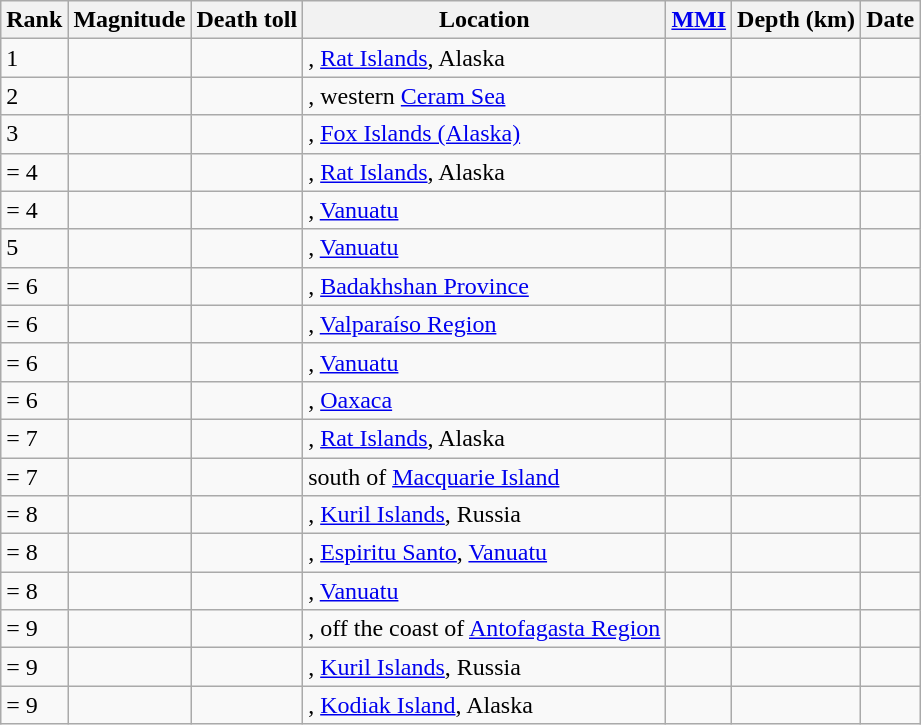<table class="sortable wikitable" style="font-size:100%;">
<tr>
<th>Rank</th>
<th>Magnitude</th>
<th>Death toll</th>
<th>Location</th>
<th><a href='#'>MMI</a></th>
<th>Depth (km)</th>
<th>Date</th>
</tr>
<tr>
<td>1</td>
<td></td>
<td></td>
<td>, <a href='#'>Rat Islands</a>, Alaska</td>
<td></td>
<td></td>
<td></td>
</tr>
<tr>
<td>2</td>
<td></td>
<td></td>
<td>, western <a href='#'>Ceram Sea</a></td>
<td></td>
<td></td>
<td></td>
</tr>
<tr>
<td>3</td>
<td></td>
<td></td>
<td>, <a href='#'>Fox Islands (Alaska)</a></td>
<td></td>
<td></td>
<td></td>
</tr>
<tr>
<td>= 4</td>
<td></td>
<td></td>
<td>, <a href='#'>Rat Islands</a>, Alaska</td>
<td></td>
<td></td>
<td></td>
</tr>
<tr>
<td>= 4</td>
<td></td>
<td></td>
<td>, <a href='#'>Vanuatu</a></td>
<td></td>
<td></td>
<td></td>
</tr>
<tr>
<td>5</td>
<td></td>
<td></td>
<td>, <a href='#'>Vanuatu</a></td>
<td></td>
<td></td>
<td></td>
</tr>
<tr>
<td>= 6</td>
<td></td>
<td></td>
<td>, <a href='#'>Badakhshan Province</a></td>
<td></td>
<td></td>
<td></td>
</tr>
<tr>
<td>= 6</td>
<td></td>
<td></td>
<td>, <a href='#'>Valparaíso Region</a></td>
<td></td>
<td></td>
<td></td>
</tr>
<tr>
<td>= 6</td>
<td></td>
<td></td>
<td>, <a href='#'>Vanuatu</a></td>
<td></td>
<td></td>
<td></td>
</tr>
<tr>
<td>= 6</td>
<td></td>
<td></td>
<td>, <a href='#'>Oaxaca</a></td>
<td></td>
<td></td>
<td></td>
</tr>
<tr>
<td>= 7</td>
<td></td>
<td></td>
<td>, <a href='#'>Rat Islands</a>, Alaska</td>
<td></td>
<td></td>
<td></td>
</tr>
<tr>
<td>= 7</td>
<td></td>
<td></td>
<td> south of <a href='#'>Macquarie Island</a></td>
<td></td>
<td></td>
<td></td>
</tr>
<tr>
<td>= 8</td>
<td></td>
<td></td>
<td>, <a href='#'>Kuril Islands</a>, Russia</td>
<td></td>
<td></td>
<td></td>
</tr>
<tr>
<td>= 8</td>
<td></td>
<td></td>
<td>, <a href='#'>Espiritu Santo</a>, <a href='#'>Vanuatu</a></td>
<td></td>
<td></td>
<td></td>
</tr>
<tr>
<td>= 8</td>
<td></td>
<td></td>
<td>, <a href='#'>Vanuatu</a></td>
<td></td>
<td></td>
<td></td>
</tr>
<tr>
<td>= 9</td>
<td></td>
<td></td>
<td>, off the coast of <a href='#'>Antofagasta Region</a></td>
<td></td>
<td></td>
<td></td>
</tr>
<tr>
<td>= 9</td>
<td></td>
<td></td>
<td>, <a href='#'>Kuril Islands</a>, Russia</td>
<td></td>
<td></td>
<td></td>
</tr>
<tr>
<td>= 9</td>
<td></td>
<td></td>
<td>, <a href='#'>Kodiak Island</a>, Alaska</td>
<td></td>
<td></td>
<td></td>
</tr>
</table>
